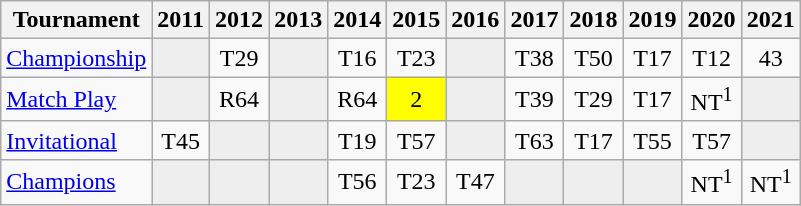<table class="wikitable" style="text-align:center;">
<tr>
<th>Tournament</th>
<th>2011</th>
<th>2012</th>
<th>2013</th>
<th>2014</th>
<th>2015</th>
<th>2016</th>
<th>2017</th>
<th>2018</th>
<th>2019</th>
<th>2020</th>
<th>2021</th>
</tr>
<tr>
<td align="left"><a href='#'>Championship</a></td>
<td style="background:#eeeeee;"></td>
<td>T29</td>
<td style="background:#eeeeee;"></td>
<td>T16</td>
<td>T23</td>
<td style="background:#eeeeee;"></td>
<td>T38</td>
<td>T50</td>
<td>T17</td>
<td>T12</td>
<td>43</td>
</tr>
<tr>
<td align="left"><a href='#'>Match Play</a></td>
<td style="background:#eeeeee;"></td>
<td>R64</td>
<td style="background:#eeeeee;"></td>
<td>R64</td>
<td style="background:yellow;">2</td>
<td style="background:#eeeeee;"></td>
<td>T39</td>
<td>T29</td>
<td>T17</td>
<td>NT<sup>1</sup></td>
<td style="background:#eeeeee;"></td>
</tr>
<tr>
<td align="left"><a href='#'>Invitational</a></td>
<td>T45</td>
<td style="background:#eeeeee;"></td>
<td style="background:#eeeeee;"></td>
<td>T19</td>
<td>T57</td>
<td style="background:#eeeeee;"></td>
<td>T63</td>
<td>T17</td>
<td>T55</td>
<td>T57</td>
<td style="background:#eeeeee;"></td>
</tr>
<tr>
<td align="left"><a href='#'>Champions</a></td>
<td style="background:#eeeeee;"></td>
<td style="background:#eeeeee;"></td>
<td style="background:#eeeeee;"></td>
<td>T56</td>
<td>T23</td>
<td>T47</td>
<td style="background:#eeeeee;"></td>
<td style="background:#eeeeee;"></td>
<td style="background:#eeeeee;"></td>
<td>NT<sup>1</sup></td>
<td>NT<sup>1</sup></td>
</tr>
</table>
